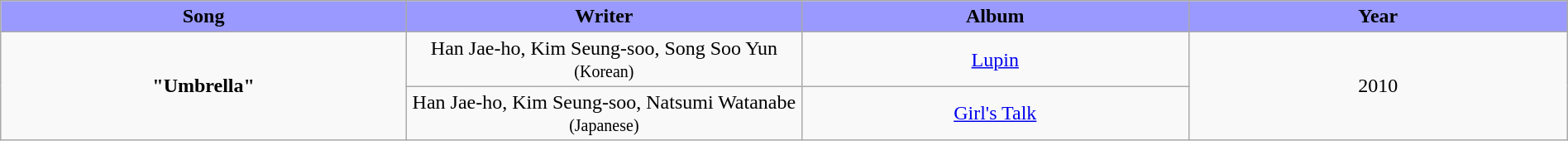<table class="wikitable" style="margin:0.5em auto; clear:both; text-align:center; width:100%">
<tr>
<th width="500" style="background: #99F;">Song</th>
<th width="500" style="background: #99F;">Writer</th>
<th width="500" style="background: #99F;">Album</th>
<th width="500" style="background: #99F;">Year</th>
</tr>
<tr>
<td rowspan="2"><strong>"Umbrella"</strong></td>
<td>Han Jae-ho, Kim Seung-soo, Song Soo Yun <small>(Korean)</small></td>
<td><a href='#'>Lupin</a></td>
<td rowspan="2">2010</td>
</tr>
<tr>
<td>Han Jae-ho, Kim Seung-soo, Natsumi Watanabe <small>(Japanese)</small></td>
<td><a href='#'>Girl's Talk</a></td>
</tr>
</table>
